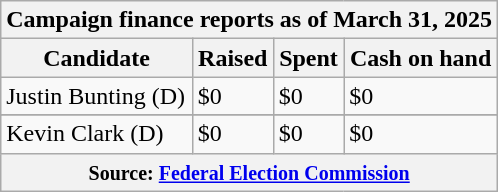<table class="wikitable sortable">
<tr>
<th colspan=4>Campaign finance reports as of March 31, 2025</th>
</tr>
<tr style="text-align:center;">
<th>Candidate</th>
<th>Raised</th>
<th>Spent</th>
<th>Cash on hand</th>
</tr>
<tr>
<td>Justin Bunting (D)</td>
<td>$0</td>
<td>$0</td>
<td>$0</td>
</tr>
<tr>
</tr>
<tr>
<td>Kevin Clark (D)</td>
<td>$0</td>
<td>$0</td>
<td>$0</td>
</tr>
<tr>
<th colspan="4"><small>Source: <a href='#'>Federal Election Commission</a></small></th>
</tr>
</table>
